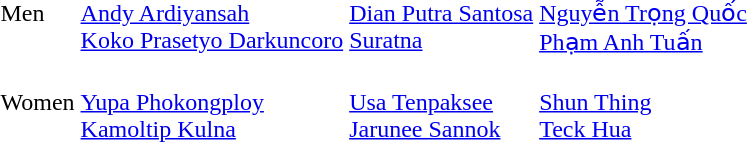<table>
<tr>
<td>Men</td>
<td><br><a href='#'>Andy Ardiyansah</a><br><a href='#'>Koko Prasetyo Darkuncoro</a></td>
<td><br><a href='#'>Dian Putra Santosa</a><br><a href='#'>Suratna</a></td>
<td><br><a href='#'>Nguyễn Trọng Quốc</a><br><a href='#'>Phạm Anh Tuấn</a></td>
</tr>
<tr>
<td>Women</td>
<td><br><a href='#'>Yupa Phokongploy</a><br><a href='#'>Kamoltip Kulna</a></td>
<td><br><a href='#'>Usa Tenpaksee</a><br><a href='#'>Jarunee Sannok</a></td>
<td><br><a href='#'>Shun Thing</a><br><a href='#'>Teck Hua</a></td>
</tr>
</table>
